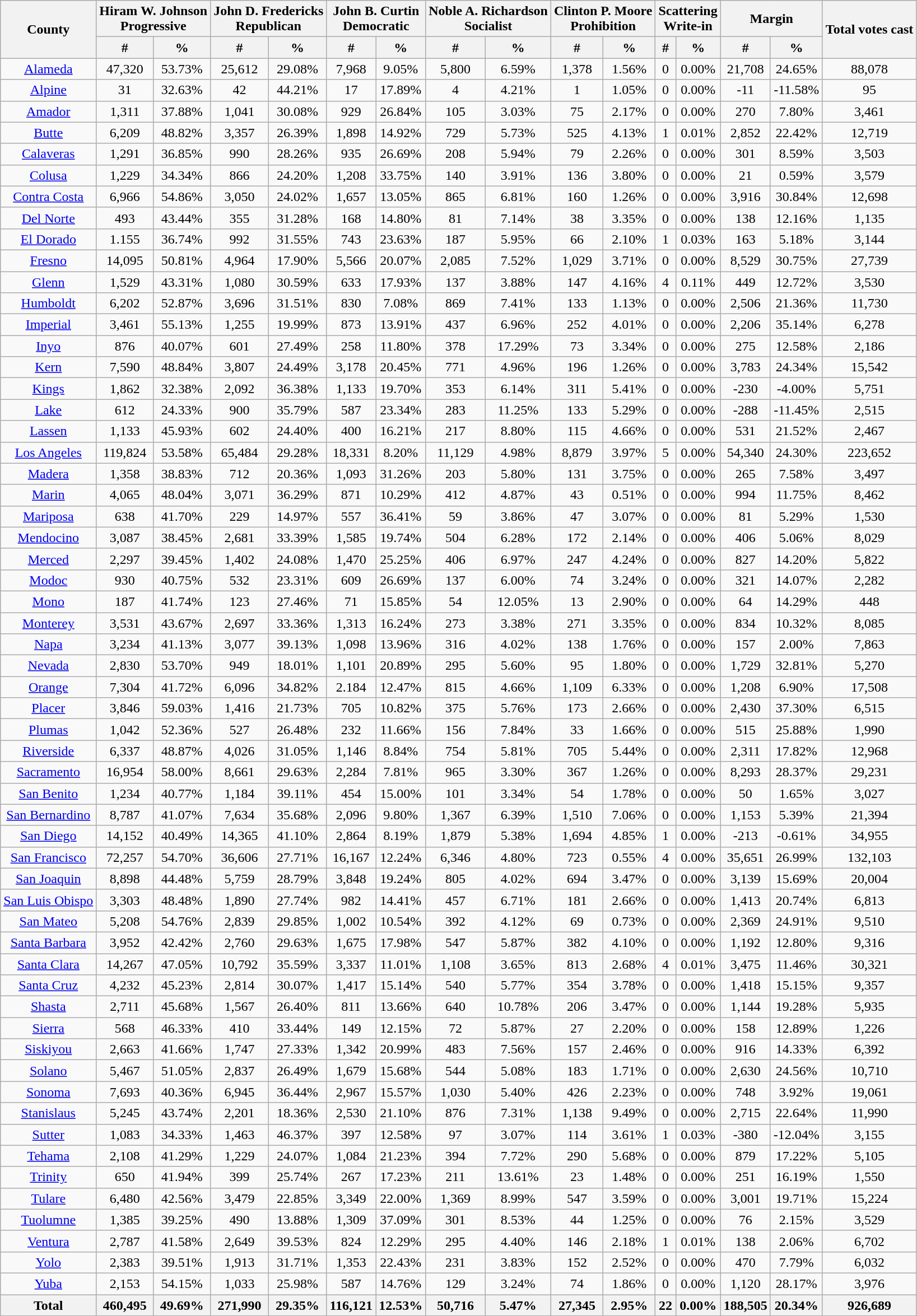<table class="wikitable sortable" style="text-align:center">
<tr>
<th rowspan="2">County</th>
<th style="text-align:center;" colspan="2">Hiram W. Johnson<br>Progressive</th>
<th style="text-align:center;" colspan="2">John D. Fredericks<br>Republican</th>
<th style="text-align:center;" colspan="2">John B. Curtin<br>Democratic</th>
<th style="text-align:center;" colspan="2">Noble A. Richardson<br>Socialist</th>
<th style="text-align:center;" colspan="2">Clinton P. Moore<br>Prohibition</th>
<th style="text-align:center;" colspan="2">Scattering<br>Write-in</th>
<th style="text-align:center;" colspan="2">Margin</th>
<th style="text-align:center;" rowspan="2">Total votes cast</th>
</tr>
<tr>
<th style="text-align:center;" data-sort-type="number">#</th>
<th style="text-align:center;" data-sort-type="number">%</th>
<th style="text-align:center;" data-sort-type="number">#</th>
<th style="text-align:center;" data-sort-type="number">%</th>
<th style="text-align:center;" data-sort-type="number">#</th>
<th style="text-align:center;" data-sort-type="number">%</th>
<th style="text-align:center;" data-sort-type="number">#</th>
<th style="text-align:center;" data-sort-type="number">%</th>
<th style="text-align:center;" data-sort-type="number">#</th>
<th style="text-align:center;" data-sort-type="number">%</th>
<th style="text-align:center;" data-sort-type="number">#</th>
<th style="text-align:center;" data-sort-type="number">%</th>
<th style="text-align:center;" data-sort-type="number">#</th>
<th style="text-align:center;" data-sort-type="number">%</th>
</tr>
<tr style="text-align:center;">
<td><a href='#'>Alameda</a></td>
<td>47,320</td>
<td>53.73%</td>
<td>25,612</td>
<td>29.08%</td>
<td>7,968</td>
<td>9.05%</td>
<td>5,800</td>
<td>6.59%</td>
<td>1,378</td>
<td>1.56%</td>
<td>0</td>
<td>0.00%</td>
<td>21,708</td>
<td>24.65%</td>
<td>88,078</td>
</tr>
<tr style="text-align:center;">
<td><a href='#'>Alpine</a></td>
<td>31</td>
<td>32.63%</td>
<td>42</td>
<td>44.21%</td>
<td>17</td>
<td>17.89%</td>
<td>4</td>
<td>4.21%</td>
<td>1</td>
<td>1.05%</td>
<td>0</td>
<td>0.00%</td>
<td>-11</td>
<td>-11.58%</td>
<td>95</td>
</tr>
<tr style="text-align:center;">
<td><a href='#'>Amador</a></td>
<td>1,311</td>
<td>37.88%</td>
<td>1,041</td>
<td>30.08%</td>
<td>929</td>
<td>26.84%</td>
<td>105</td>
<td>3.03%</td>
<td>75</td>
<td>2.17%</td>
<td>0</td>
<td>0.00%</td>
<td>270</td>
<td>7.80%</td>
<td>3,461</td>
</tr>
<tr style="text-align:center;">
<td><a href='#'>Butte</a></td>
<td>6,209</td>
<td>48.82%</td>
<td>3,357</td>
<td>26.39%</td>
<td>1,898</td>
<td>14.92%</td>
<td>729</td>
<td>5.73%</td>
<td>525</td>
<td>4.13%</td>
<td>1</td>
<td>0.01%</td>
<td>2,852</td>
<td>22.42%</td>
<td>12,719</td>
</tr>
<tr style="text-align:center;">
<td><a href='#'>Calaveras</a></td>
<td>1,291</td>
<td>36.85%</td>
<td>990</td>
<td>28.26%</td>
<td>935</td>
<td>26.69%</td>
<td>208</td>
<td>5.94%</td>
<td>79</td>
<td>2.26%</td>
<td>0</td>
<td>0.00%</td>
<td>301</td>
<td>8.59%</td>
<td>3,503</td>
</tr>
<tr style="text-align:center;">
<td><a href='#'>Colusa</a></td>
<td>1,229</td>
<td>34.34%</td>
<td>866</td>
<td>24.20%</td>
<td>1,208</td>
<td>33.75%</td>
<td>140</td>
<td>3.91%</td>
<td>136</td>
<td>3.80%</td>
<td>0</td>
<td>0.00%</td>
<td>21</td>
<td>0.59%</td>
<td>3,579</td>
</tr>
<tr style="text-align:center;">
<td><a href='#'>Contra Costa</a></td>
<td>6,966</td>
<td>54.86%</td>
<td>3,050</td>
<td>24.02%</td>
<td>1,657</td>
<td>13.05%</td>
<td>865</td>
<td>6.81%</td>
<td>160</td>
<td>1.26%</td>
<td>0</td>
<td>0.00%</td>
<td>3,916</td>
<td>30.84%</td>
<td>12,698</td>
</tr>
<tr style="text-align:center;">
<td><a href='#'>Del Norte</a></td>
<td>493</td>
<td>43.44%</td>
<td>355</td>
<td>31.28%</td>
<td>168</td>
<td>14.80%</td>
<td>81</td>
<td>7.14%</td>
<td>38</td>
<td>3.35%</td>
<td>0</td>
<td>0.00%</td>
<td>138</td>
<td>12.16%</td>
<td>1,135</td>
</tr>
<tr style="text-align:center;">
<td><a href='#'>El Dorado</a></td>
<td>1.155</td>
<td>36.74%</td>
<td>992</td>
<td>31.55%</td>
<td>743</td>
<td>23.63%</td>
<td>187</td>
<td>5.95%</td>
<td>66</td>
<td>2.10%</td>
<td>1</td>
<td>0.03%</td>
<td>163</td>
<td>5.18%</td>
<td>3,144</td>
</tr>
<tr style="text-align:center;">
<td><a href='#'>Fresno</a></td>
<td>14,095</td>
<td>50.81%</td>
<td>4,964</td>
<td>17.90%</td>
<td>5,566</td>
<td>20.07%</td>
<td>2,085</td>
<td>7.52%</td>
<td>1,029</td>
<td>3.71%</td>
<td>0</td>
<td>0.00%</td>
<td>8,529</td>
<td>30.75%</td>
<td>27,739</td>
</tr>
<tr style="text-align:center;">
<td><a href='#'>Glenn</a></td>
<td>1,529</td>
<td>43.31%</td>
<td>1,080</td>
<td>30.59%</td>
<td>633</td>
<td>17.93%</td>
<td>137</td>
<td>3.88%</td>
<td>147</td>
<td>4.16%</td>
<td>4</td>
<td>0.11%</td>
<td>449</td>
<td>12.72%</td>
<td>3,530</td>
</tr>
<tr style="text-align:center;">
<td><a href='#'>Humboldt</a></td>
<td>6,202</td>
<td>52.87%</td>
<td>3,696</td>
<td>31.51%</td>
<td>830</td>
<td>7.08%</td>
<td>869</td>
<td>7.41%</td>
<td>133</td>
<td>1.13%</td>
<td>0</td>
<td>0.00%</td>
<td>2,506</td>
<td>21.36%</td>
<td>11,730</td>
</tr>
<tr style="text-align:center;">
<td><a href='#'>Imperial</a></td>
<td>3,461</td>
<td>55.13%</td>
<td>1,255</td>
<td>19.99%</td>
<td>873</td>
<td>13.91%</td>
<td>437</td>
<td>6.96%</td>
<td>252</td>
<td>4.01%</td>
<td>0</td>
<td>0.00%</td>
<td>2,206</td>
<td>35.14%</td>
<td>6,278</td>
</tr>
<tr style="text-align:center;">
<td><a href='#'>Inyo</a></td>
<td>876</td>
<td>40.07%</td>
<td>601</td>
<td>27.49%</td>
<td>258</td>
<td>11.80%</td>
<td>378</td>
<td>17.29%</td>
<td>73</td>
<td>3.34%</td>
<td>0</td>
<td>0.00%</td>
<td>275</td>
<td>12.58%</td>
<td>2,186</td>
</tr>
<tr style="text-align:center;">
<td><a href='#'>Kern</a></td>
<td>7,590</td>
<td>48.84%</td>
<td>3,807</td>
<td>24.49%</td>
<td>3,178</td>
<td>20.45%</td>
<td>771</td>
<td>4.96%</td>
<td>196</td>
<td>1.26%</td>
<td>0</td>
<td>0.00%</td>
<td>3,783</td>
<td>24.34%</td>
<td>15,542</td>
</tr>
<tr style="text-align:center;">
<td><a href='#'>Kings</a></td>
<td>1,862</td>
<td>32.38%</td>
<td>2,092</td>
<td>36.38%</td>
<td>1,133</td>
<td>19.70%</td>
<td>353</td>
<td>6.14%</td>
<td>311</td>
<td>5.41%</td>
<td>0</td>
<td>0.00%</td>
<td>-230</td>
<td>-4.00%</td>
<td>5,751</td>
</tr>
<tr style="text-align:center;">
<td><a href='#'>Lake</a></td>
<td>612</td>
<td>24.33%</td>
<td>900</td>
<td>35.79%</td>
<td>587</td>
<td>23.34%</td>
<td>283</td>
<td>11.25%</td>
<td>133</td>
<td>5.29%</td>
<td>0</td>
<td>0.00%</td>
<td>-288</td>
<td>-11.45%</td>
<td>2,515</td>
</tr>
<tr style="text-align:center;">
<td><a href='#'>Lassen</a></td>
<td>1,133</td>
<td>45.93%</td>
<td>602</td>
<td>24.40%</td>
<td>400</td>
<td>16.21%</td>
<td>217</td>
<td>8.80%</td>
<td>115</td>
<td>4.66%</td>
<td>0</td>
<td>0.00%</td>
<td>531</td>
<td>21.52%</td>
<td>2,467</td>
</tr>
<tr style="text-align:center;">
<td><a href='#'>Los Angeles</a></td>
<td>119,824</td>
<td>53.58%</td>
<td>65,484</td>
<td>29.28%</td>
<td>18,331</td>
<td>8.20%</td>
<td>11,129</td>
<td>4.98%</td>
<td>8,879</td>
<td>3.97%</td>
<td>5</td>
<td>0.00%</td>
<td>54,340</td>
<td>24.30%</td>
<td>223,652</td>
</tr>
<tr style="text-align:center;">
<td><a href='#'>Madera</a></td>
<td>1,358</td>
<td>38.83%</td>
<td>712</td>
<td>20.36%</td>
<td>1,093</td>
<td>31.26%</td>
<td>203</td>
<td>5.80%</td>
<td>131</td>
<td>3.75%</td>
<td>0</td>
<td>0.00%</td>
<td>265</td>
<td>7.58%</td>
<td>3,497</td>
</tr>
<tr style="text-align:center;">
<td><a href='#'>Marin</a></td>
<td>4,065</td>
<td>48.04%</td>
<td>3,071</td>
<td>36.29%</td>
<td>871</td>
<td>10.29%</td>
<td>412</td>
<td>4.87%</td>
<td>43</td>
<td>0.51%</td>
<td>0</td>
<td>0.00%</td>
<td>994</td>
<td>11.75%</td>
<td>8,462</td>
</tr>
<tr style="text-align:center;">
<td><a href='#'>Mariposa</a></td>
<td>638</td>
<td>41.70%</td>
<td>229</td>
<td>14.97%</td>
<td>557</td>
<td>36.41%</td>
<td>59</td>
<td>3.86%</td>
<td>47</td>
<td>3.07%</td>
<td>0</td>
<td>0.00%</td>
<td>81</td>
<td>5.29%</td>
<td>1,530</td>
</tr>
<tr style="text-align:center;">
<td><a href='#'>Mendocino</a></td>
<td>3,087</td>
<td>38.45%</td>
<td>2,681</td>
<td>33.39%</td>
<td>1,585</td>
<td>19.74%</td>
<td>504</td>
<td>6.28%</td>
<td>172</td>
<td>2.14%</td>
<td>0</td>
<td>0.00%</td>
<td>406</td>
<td>5.06%</td>
<td>8,029</td>
</tr>
<tr style="text-align:center;">
<td><a href='#'>Merced</a></td>
<td>2,297</td>
<td>39.45%</td>
<td>1,402</td>
<td>24.08%</td>
<td>1,470</td>
<td>25.25%</td>
<td>406</td>
<td>6.97%</td>
<td>247</td>
<td>4.24%</td>
<td>0</td>
<td>0.00%</td>
<td>827</td>
<td>14.20%</td>
<td>5,822</td>
</tr>
<tr style="text-align:center;">
<td><a href='#'>Modoc</a></td>
<td>930</td>
<td>40.75%</td>
<td>532</td>
<td>23.31%</td>
<td>609</td>
<td>26.69%</td>
<td>137</td>
<td>6.00%</td>
<td>74</td>
<td>3.24%</td>
<td>0</td>
<td>0.00%</td>
<td>321</td>
<td>14.07%</td>
<td>2,282</td>
</tr>
<tr style="text-align:center;">
<td><a href='#'>Mono</a></td>
<td>187</td>
<td>41.74%</td>
<td>123</td>
<td>27.46%</td>
<td>71</td>
<td>15.85%</td>
<td>54</td>
<td>12.05%</td>
<td>13</td>
<td>2.90%</td>
<td>0</td>
<td>0.00%</td>
<td>64</td>
<td>14.29%</td>
<td>448</td>
</tr>
<tr style="text-align:center;">
<td><a href='#'>Monterey</a></td>
<td>3,531</td>
<td>43.67%</td>
<td>2,697</td>
<td>33.36%</td>
<td>1,313</td>
<td>16.24%</td>
<td>273</td>
<td>3.38%</td>
<td>271</td>
<td>3.35%</td>
<td>0</td>
<td>0.00%</td>
<td>834</td>
<td>10.32%</td>
<td>8,085</td>
</tr>
<tr style="text-align:center;">
<td><a href='#'>Napa</a></td>
<td>3,234</td>
<td>41.13%</td>
<td>3,077</td>
<td>39.13%</td>
<td>1,098</td>
<td>13.96%</td>
<td>316</td>
<td>4.02%</td>
<td>138</td>
<td>1.76%</td>
<td>0</td>
<td>0.00%</td>
<td>157</td>
<td>2.00%</td>
<td>7,863</td>
</tr>
<tr style="text-align:center;">
<td><a href='#'>Nevada</a></td>
<td>2,830</td>
<td>53.70%</td>
<td>949</td>
<td>18.01%</td>
<td>1,101</td>
<td>20.89%</td>
<td>295</td>
<td>5.60%</td>
<td>95</td>
<td>1.80%</td>
<td>0</td>
<td>0.00%</td>
<td>1,729</td>
<td>32.81%</td>
<td>5,270</td>
</tr>
<tr style="text-align:center;">
<td><a href='#'>Orange</a></td>
<td>7,304</td>
<td>41.72%</td>
<td>6,096</td>
<td>34.82%</td>
<td>2.184</td>
<td>12.47%</td>
<td>815</td>
<td>4.66%</td>
<td>1,109</td>
<td>6.33%</td>
<td>0</td>
<td>0.00%</td>
<td>1,208</td>
<td>6.90%</td>
<td>17,508</td>
</tr>
<tr style="text-align:center;">
<td><a href='#'>Placer</a></td>
<td>3,846</td>
<td>59.03%</td>
<td>1,416</td>
<td>21.73%</td>
<td>705</td>
<td>10.82%</td>
<td>375</td>
<td>5.76%</td>
<td>173</td>
<td>2.66%</td>
<td>0</td>
<td>0.00%</td>
<td>2,430</td>
<td>37.30%</td>
<td>6,515</td>
</tr>
<tr style="text-align:center;">
<td><a href='#'>Plumas</a></td>
<td>1,042</td>
<td>52.36%</td>
<td>527</td>
<td>26.48%</td>
<td>232</td>
<td>11.66%</td>
<td>156</td>
<td>7.84%</td>
<td>33</td>
<td>1.66%</td>
<td>0</td>
<td>0.00%</td>
<td>515</td>
<td>25.88%</td>
<td>1,990</td>
</tr>
<tr style="text-align:center;">
<td><a href='#'>Riverside</a></td>
<td>6,337</td>
<td>48.87%</td>
<td>4,026</td>
<td>31.05%</td>
<td>1,146</td>
<td>8.84%</td>
<td>754</td>
<td>5.81%</td>
<td>705</td>
<td>5.44%</td>
<td>0</td>
<td>0.00%</td>
<td>2,311</td>
<td>17.82%</td>
<td>12,968</td>
</tr>
<tr style="text-align:center;">
<td><a href='#'>Sacramento</a></td>
<td>16,954</td>
<td>58.00%</td>
<td>8,661</td>
<td>29.63%</td>
<td>2,284</td>
<td>7.81%</td>
<td>965</td>
<td>3.30%</td>
<td>367</td>
<td>1.26%</td>
<td>0</td>
<td>0.00%</td>
<td>8,293</td>
<td>28.37%</td>
<td>29,231</td>
</tr>
<tr style="text-align:center;">
<td><a href='#'>San Benito</a></td>
<td>1,234</td>
<td>40.77%</td>
<td>1,184</td>
<td>39.11%</td>
<td>454</td>
<td>15.00%</td>
<td>101</td>
<td>3.34%</td>
<td>54</td>
<td>1.78%</td>
<td>0</td>
<td>0.00%</td>
<td>50</td>
<td>1.65%</td>
<td>3,027</td>
</tr>
<tr style="text-align:center;">
<td><a href='#'>San Bernardino</a></td>
<td>8,787</td>
<td>41.07%</td>
<td>7,634</td>
<td>35.68%</td>
<td>2,096</td>
<td>9.80%</td>
<td>1,367</td>
<td>6.39%</td>
<td>1,510</td>
<td>7.06%</td>
<td>0</td>
<td>0.00%</td>
<td>1,153</td>
<td>5.39%</td>
<td>21,394</td>
</tr>
<tr style="text-align:center;">
<td><a href='#'>San Diego</a></td>
<td>14,152</td>
<td>40.49%</td>
<td>14,365</td>
<td>41.10%</td>
<td>2,864</td>
<td>8.19%</td>
<td>1,879</td>
<td>5.38%</td>
<td>1,694</td>
<td>4.85%</td>
<td>1</td>
<td>0.00%</td>
<td>-213</td>
<td>-0.61%</td>
<td>34,955</td>
</tr>
<tr style="text-align:center;">
<td><a href='#'>San Francisco</a></td>
<td>72,257</td>
<td>54.70%</td>
<td>36,606</td>
<td>27.71%</td>
<td>16,167</td>
<td>12.24%</td>
<td>6,346</td>
<td>4.80%</td>
<td>723</td>
<td>0.55%</td>
<td>4</td>
<td>0.00%</td>
<td>35,651</td>
<td>26.99%</td>
<td>132,103</td>
</tr>
<tr style="text-align:center;">
<td><a href='#'>San Joaquin</a></td>
<td>8,898</td>
<td>44.48%</td>
<td>5,759</td>
<td>28.79%</td>
<td>3,848</td>
<td>19.24%</td>
<td>805</td>
<td>4.02%</td>
<td>694</td>
<td>3.47%</td>
<td>0</td>
<td>0.00%</td>
<td>3,139</td>
<td>15.69%</td>
<td>20,004</td>
</tr>
<tr style="text-align:center;">
<td><a href='#'>San Luis Obispo</a></td>
<td>3,303</td>
<td>48.48%</td>
<td>1,890</td>
<td>27.74%</td>
<td>982</td>
<td>14.41%</td>
<td>457</td>
<td>6.71%</td>
<td>181</td>
<td>2.66%</td>
<td>0</td>
<td>0.00%</td>
<td>1,413</td>
<td>20.74%</td>
<td>6,813</td>
</tr>
<tr style="text-align:center;">
<td><a href='#'>San Mateo</a></td>
<td>5,208</td>
<td>54.76%</td>
<td>2,839</td>
<td>29.85%</td>
<td>1,002</td>
<td>10.54%</td>
<td>392</td>
<td>4.12%</td>
<td>69</td>
<td>0.73%</td>
<td>0</td>
<td>0.00%</td>
<td>2,369</td>
<td>24.91%</td>
<td>9,510</td>
</tr>
<tr style="text-align:center;">
<td><a href='#'>Santa Barbara</a></td>
<td>3,952</td>
<td>42.42%</td>
<td>2,760</td>
<td>29.63%</td>
<td>1,675</td>
<td>17.98%</td>
<td>547</td>
<td>5.87%</td>
<td>382</td>
<td>4.10%</td>
<td>0</td>
<td>0.00%</td>
<td>1,192</td>
<td>12.80%</td>
<td>9,316</td>
</tr>
<tr style="text-align:center;">
<td><a href='#'>Santa Clara</a></td>
<td>14,267</td>
<td>47.05%</td>
<td>10,792</td>
<td>35.59%</td>
<td>3,337</td>
<td>11.01%</td>
<td>1,108</td>
<td>3.65%</td>
<td>813</td>
<td>2.68%</td>
<td>4</td>
<td>0.01%</td>
<td>3,475</td>
<td>11.46%</td>
<td>30,321</td>
</tr>
<tr style="text-align:center;">
<td><a href='#'>Santa Cruz</a></td>
<td>4,232</td>
<td>45.23%</td>
<td>2,814</td>
<td>30.07%</td>
<td>1,417</td>
<td>15.14%</td>
<td>540</td>
<td>5.77%</td>
<td>354</td>
<td>3.78%</td>
<td>0</td>
<td>0.00%</td>
<td>1,418</td>
<td>15.15%</td>
<td>9,357</td>
</tr>
<tr style="text-align:center;">
<td><a href='#'>Shasta</a></td>
<td>2,711</td>
<td>45.68%</td>
<td>1,567</td>
<td>26.40%</td>
<td>811</td>
<td>13.66%</td>
<td>640</td>
<td>10.78%</td>
<td>206</td>
<td>3.47%</td>
<td>0</td>
<td>0.00%</td>
<td>1,144</td>
<td>19.28%</td>
<td>5,935</td>
</tr>
<tr style="text-align:center;">
<td><a href='#'>Sierra</a></td>
<td>568</td>
<td>46.33%</td>
<td>410</td>
<td>33.44%</td>
<td>149</td>
<td>12.15%</td>
<td>72</td>
<td>5.87%</td>
<td>27</td>
<td>2.20%</td>
<td>0</td>
<td>0.00%</td>
<td>158</td>
<td>12.89%</td>
<td>1,226</td>
</tr>
<tr style="text-align:center;">
<td><a href='#'>Siskiyou</a></td>
<td>2,663</td>
<td>41.66%</td>
<td>1,747</td>
<td>27.33%</td>
<td>1,342</td>
<td>20.99%</td>
<td>483</td>
<td>7.56%</td>
<td>157</td>
<td>2.46%</td>
<td>0</td>
<td>0.00%</td>
<td>916</td>
<td>14.33%</td>
<td>6,392</td>
</tr>
<tr style="text-align:center;">
<td><a href='#'>Solano</a></td>
<td>5,467</td>
<td>51.05%</td>
<td>2,837</td>
<td>26.49%</td>
<td>1,679</td>
<td>15.68%</td>
<td>544</td>
<td>5.08%</td>
<td>183</td>
<td>1.71%</td>
<td>0</td>
<td>0.00%</td>
<td>2,630</td>
<td>24.56%</td>
<td>10,710</td>
</tr>
<tr style="text-align:center;">
<td><a href='#'>Sonoma</a></td>
<td>7,693</td>
<td>40.36%</td>
<td>6,945</td>
<td>36.44%</td>
<td>2,967</td>
<td>15.57%</td>
<td>1,030</td>
<td>5.40%</td>
<td>426</td>
<td>2.23%</td>
<td>0</td>
<td>0.00%</td>
<td>748</td>
<td>3.92%</td>
<td>19,061</td>
</tr>
<tr style="text-align:center;">
<td><a href='#'>Stanislaus</a></td>
<td>5,245</td>
<td>43.74%</td>
<td>2,201</td>
<td>18.36%</td>
<td>2,530</td>
<td>21.10%</td>
<td>876</td>
<td>7.31%</td>
<td>1,138</td>
<td>9.49%</td>
<td>0</td>
<td>0.00%</td>
<td>2,715</td>
<td>22.64%</td>
<td>11,990</td>
</tr>
<tr style="text-align:center;">
<td><a href='#'>Sutter</a></td>
<td>1,083</td>
<td>34.33%</td>
<td>1,463</td>
<td>46.37%</td>
<td>397</td>
<td>12.58%</td>
<td>97</td>
<td>3.07%</td>
<td>114</td>
<td>3.61%</td>
<td>1</td>
<td>0.03%</td>
<td>-380</td>
<td>-12.04%</td>
<td>3,155</td>
</tr>
<tr style="text-align:center;">
<td><a href='#'>Tehama</a></td>
<td>2,108</td>
<td>41.29%</td>
<td>1,229</td>
<td>24.07%</td>
<td>1,084</td>
<td>21.23%</td>
<td>394</td>
<td>7.72%</td>
<td>290</td>
<td>5.68%</td>
<td>0</td>
<td>0.00%</td>
<td>879</td>
<td>17.22%</td>
<td>5,105</td>
</tr>
<tr style="text-align:center;">
<td><a href='#'>Trinity</a></td>
<td>650</td>
<td>41.94%</td>
<td>399</td>
<td>25.74%</td>
<td>267</td>
<td>17.23%</td>
<td>211</td>
<td>13.61%</td>
<td>23</td>
<td>1.48%</td>
<td>0</td>
<td>0.00%</td>
<td>251</td>
<td>16.19%</td>
<td>1,550</td>
</tr>
<tr style="text-align:center;">
<td><a href='#'>Tulare</a></td>
<td>6,480</td>
<td>42.56%</td>
<td>3,479</td>
<td>22.85%</td>
<td>3,349</td>
<td>22.00%</td>
<td>1,369</td>
<td>8.99%</td>
<td>547</td>
<td>3.59%</td>
<td>0</td>
<td>0.00%</td>
<td>3,001</td>
<td>19.71%</td>
<td>15,224</td>
</tr>
<tr style="text-align:center;">
<td><a href='#'>Tuolumne</a></td>
<td>1,385</td>
<td>39.25%</td>
<td>490</td>
<td>13.88%</td>
<td>1,309</td>
<td>37.09%</td>
<td>301</td>
<td>8.53%</td>
<td>44</td>
<td>1.25%</td>
<td>0</td>
<td>0.00%</td>
<td>76</td>
<td>2.15%</td>
<td>3,529</td>
</tr>
<tr style="text-align:center;">
<td><a href='#'>Ventura</a></td>
<td>2,787</td>
<td>41.58%</td>
<td>2,649</td>
<td>39.53%</td>
<td>824</td>
<td>12.29%</td>
<td>295</td>
<td>4.40%</td>
<td>146</td>
<td>2.18%</td>
<td>1</td>
<td>0.01%</td>
<td>138</td>
<td>2.06%</td>
<td>6,702</td>
</tr>
<tr style="text-align:center;">
<td><a href='#'>Yolo</a></td>
<td>2,383</td>
<td>39.51%</td>
<td>1,913</td>
<td>31.71%</td>
<td>1,353</td>
<td>22.43%</td>
<td>231</td>
<td>3.83%</td>
<td>152</td>
<td>2.52%</td>
<td>0</td>
<td>0.00%</td>
<td>470</td>
<td>7.79%</td>
<td>6,032</td>
</tr>
<tr style="text-align:center;">
<td><a href='#'>Yuba</a></td>
<td>2,153</td>
<td>54.15%</td>
<td>1,033</td>
<td>25.98%</td>
<td>587</td>
<td>14.76%</td>
<td>129</td>
<td>3.24%</td>
<td>74</td>
<td>1.86%</td>
<td>0</td>
<td>0.00%</td>
<td>1,120</td>
<td>28.17%</td>
<td>3,976</td>
</tr>
<tr style="text-align:center;">
<th>Total</th>
<th>460,495</th>
<th>49.69%</th>
<th>271,990</th>
<th>29.35%</th>
<th>116,121</th>
<th>12.53%</th>
<th>50,716</th>
<th>5.47%</th>
<th>27,345</th>
<th>2.95%</th>
<th>22</th>
<th>0.00%</th>
<th>188,505</th>
<th>20.34%</th>
<th>926,689</th>
</tr>
</table>
